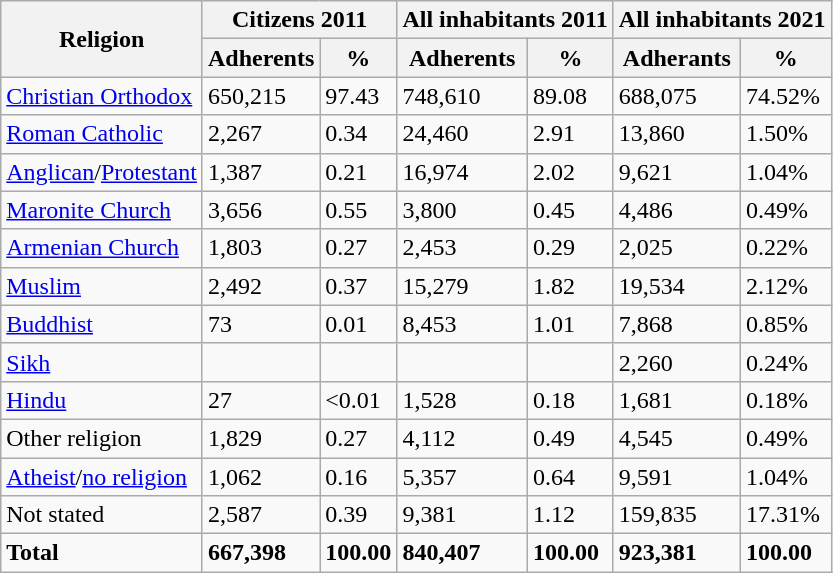<table class="wikitable sortable">
<tr>
<th rowspan="2">Religion</th>
<th colspan="2">Citizens 2011</th>
<th colspan="2">All inhabitants 2011</th>
<th colspan="2">All inhabitants 2021</th>
</tr>
<tr>
<th>Adherents</th>
<th>%</th>
<th>Adherents</th>
<th>%</th>
<th>Adherants</th>
<th>%</th>
</tr>
<tr>
<td><a href='#'>Christian Orthodox</a></td>
<td>650,215</td>
<td>97.43</td>
<td>748,610</td>
<td>89.08</td>
<td>688,075</td>
<td>74.52%</td>
</tr>
<tr>
<td><a href='#'>Roman Catholic</a></td>
<td>2,267</td>
<td>0.34</td>
<td>24,460</td>
<td>2.91</td>
<td>13,860</td>
<td>1.50%</td>
</tr>
<tr>
<td><a href='#'>Anglican</a>/<a href='#'>Protestant</a></td>
<td>1,387</td>
<td>0.21</td>
<td>16,974</td>
<td>2.02</td>
<td>9,621</td>
<td>1.04%</td>
</tr>
<tr>
<td><a href='#'>Maronite Church</a></td>
<td>3,656</td>
<td>0.55</td>
<td>3,800</td>
<td>0.45</td>
<td>4,486</td>
<td>0.49%</td>
</tr>
<tr>
<td><a href='#'>Armenian Church</a></td>
<td>1,803</td>
<td>0.27</td>
<td>2,453</td>
<td>0.29</td>
<td>2,025</td>
<td>0.22%</td>
</tr>
<tr>
<td><a href='#'>Muslim</a></td>
<td>2,492</td>
<td>0.37</td>
<td>15,279</td>
<td>1.82</td>
<td>19,534</td>
<td>2.12%</td>
</tr>
<tr>
<td><a href='#'>Buddhist</a></td>
<td>73</td>
<td>0.01</td>
<td>8,453</td>
<td>1.01</td>
<td>7,868</td>
<td>0.85%</td>
</tr>
<tr>
<td><a href='#'>Sikh</a></td>
<td></td>
<td></td>
<td></td>
<td></td>
<td>2,260</td>
<td>0.24%</td>
</tr>
<tr>
<td><a href='#'>Hindu</a></td>
<td>27</td>
<td><0.01</td>
<td>1,528</td>
<td>0.18</td>
<td>1,681</td>
<td>0.18%</td>
</tr>
<tr>
<td>Other religion</td>
<td>1,829</td>
<td>0.27</td>
<td>4,112</td>
<td>0.49</td>
<td>4,545</td>
<td>0.49%</td>
</tr>
<tr>
<td><a href='#'>Atheist</a>/<a href='#'>no religion</a></td>
<td>1,062</td>
<td>0.16</td>
<td>5,357</td>
<td>0.64</td>
<td>9,591</td>
<td>1.04%</td>
</tr>
<tr>
<td>Not stated</td>
<td>2,587</td>
<td>0.39</td>
<td>9,381</td>
<td>1.12</td>
<td>159,835</td>
<td>17.31%</td>
</tr>
<tr>
<td><strong>Total</strong></td>
<td><strong>667,398</strong></td>
<td><strong>100.00</strong></td>
<td><strong>840,407</strong></td>
<td><strong>100.00</strong></td>
<td><strong>923,381</strong></td>
<td><strong>100.00</strong></td>
</tr>
</table>
